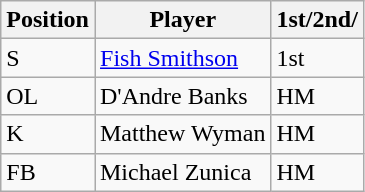<table class="wikitable">
<tr>
<th>Position</th>
<th>Player</th>
<th>1st/2nd/</th>
</tr>
<tr>
<td>S</td>
<td><a href='#'>Fish Smithson</a></td>
<td>1st</td>
</tr>
<tr>
<td>OL</td>
<td>D'Andre Banks</td>
<td>HM</td>
</tr>
<tr>
<td>K</td>
<td>Matthew Wyman</td>
<td>HM</td>
</tr>
<tr>
<td>FB</td>
<td>Michael Zunica</td>
<td>HM</td>
</tr>
</table>
